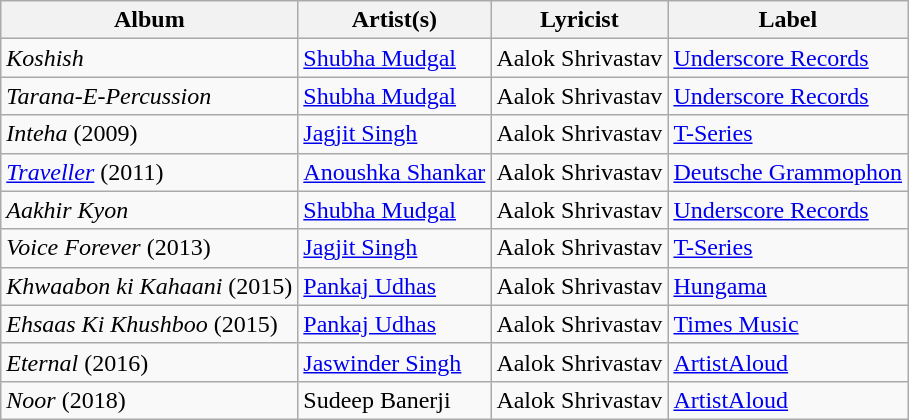<table class="wikitable">
<tr>
<th>Album</th>
<th>Artist(s)</th>
<th>Lyricist</th>
<th>Label</th>
</tr>
<tr>
<td><em>Koshish</em></td>
<td><a href='#'>Shubha Mudgal</a></td>
<td>Aalok Shrivastav</td>
<td><a href='#'>Underscore Records</a></td>
</tr>
<tr>
<td><em>Tarana-E-Percussion</em></td>
<td><a href='#'>Shubha Mudgal</a></td>
<td>Aalok Shrivastav</td>
<td><a href='#'>Underscore Records</a></td>
</tr>
<tr>
<td><em>Inteha</em> (2009)</td>
<td><a href='#'>Jagjit Singh</a></td>
<td>Aalok Shrivastav</td>
<td><a href='#'>T-Series</a></td>
</tr>
<tr>
<td><em><a href='#'>Traveller</a></em> (2011)</td>
<td><a href='#'>Anoushka Shankar</a></td>
<td>Aalok Shrivastav</td>
<td><a href='#'>Deutsche Grammophon</a></td>
</tr>
<tr>
<td><em>Aakhir Kyon</em></td>
<td><a href='#'>Shubha Mudgal</a></td>
<td>Aalok Shrivastav</td>
<td><a href='#'>Underscore Records</a></td>
</tr>
<tr>
<td><em>Voice Forever</em> (2013)</td>
<td><a href='#'>Jagjit Singh</a></td>
<td>Aalok Shrivastav</td>
<td><a href='#'>T-Series</a></td>
</tr>
<tr>
<td><em>Khwaabon ki Kahaani</em> (2015)</td>
<td><a href='#'>Pankaj Udhas</a></td>
<td>Aalok Shrivastav</td>
<td><a href='#'>Hungama</a></td>
</tr>
<tr>
<td><em>Ehsaas Ki Khushboo</em> (2015)</td>
<td><a href='#'>Pankaj Udhas</a></td>
<td>Aalok Shrivastav</td>
<td><a href='#'>Times Music</a></td>
</tr>
<tr>
<td><em>Eternal</em> (2016)</td>
<td><a href='#'>Jaswinder Singh</a></td>
<td>Aalok Shrivastav</td>
<td><a href='#'>ArtistAloud</a></td>
</tr>
<tr>
<td><em>Noor</em> (2018)</td>
<td>Sudeep Banerji</td>
<td>Aalok Shrivastav</td>
<td><a href='#'>ArtistAloud</a></td>
</tr>
</table>
